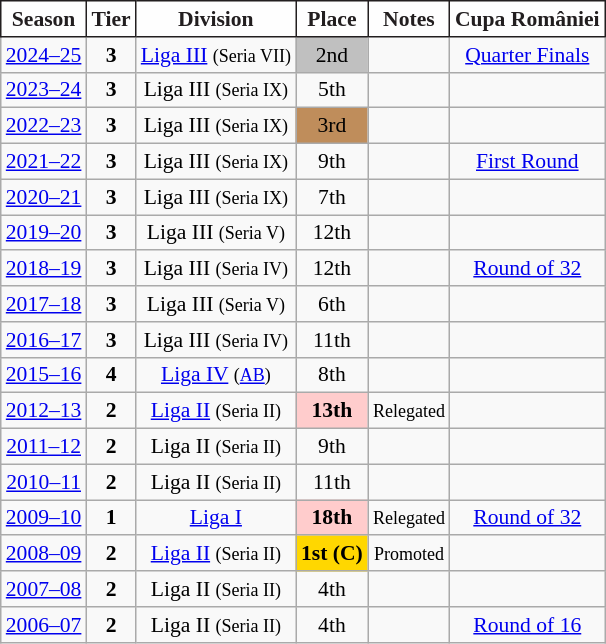<table class="wikitable" style="text-align:center; font-size:90%">
<tr>
<th style="background:#fefefe;color:#221e1f;border:1px solid #221e1f;">Season</th>
<th style="background:#fefefe;color:#221e1f;border:1px solid #221e1f;">Tier</th>
<th style="background:#fefefe;color:#221e1f;border:1px solid #221e1f;">Division</th>
<th style="background:#fefefe;color:#221e1f;border:1px solid #221e1f;">Place</th>
<th style="background:#fefefe;color:#221e1f;border:1px solid #221e1f;">Notes</th>
<th style="background:#fefefe;color:#221e1f;border:1px solid #221e1f;">Cupa României</th>
</tr>
<tr>
<td><a href='#'>2024–25</a></td>
<td><strong>3</strong></td>
<td><a href='#'>Liga III</a> <small>(Seria VII)</small></td>
<td align=center bgcolor=silver>2nd</td>
<td></td>
<td><a href='#'>Quarter Finals</a></td>
</tr>
<tr>
<td><a href='#'>2023–24</a></td>
<td><strong>3</strong></td>
<td>Liga III <small>(Seria IX)</small></td>
<td>5th</td>
<td></td>
<td></td>
</tr>
<tr>
<td><a href='#'>2022–23</a></td>
<td><strong>3</strong></td>
<td>Liga III <small>(Seria IX)</small></td>
<td align=center bgcolor=#BF8D5B>3rd</td>
<td></td>
<td></td>
</tr>
<tr>
<td><a href='#'>2021–22</a></td>
<td><strong>3</strong></td>
<td>Liga III <small>(Seria IX)</small></td>
<td>9th</td>
<td></td>
<td><a href='#'>First Round</a></td>
</tr>
<tr>
<td><a href='#'>2020–21</a></td>
<td><strong>3</strong></td>
<td>Liga III <small>(Seria IX)</small></td>
<td>7th</td>
<td></td>
<td></td>
</tr>
<tr>
<td><a href='#'>2019–20</a></td>
<td><strong>3</strong></td>
<td>Liga III <small>(Seria V)</small></td>
<td>12th</td>
<td></td>
<td></td>
</tr>
<tr>
<td><a href='#'>2018–19</a></td>
<td><strong>3</strong></td>
<td>Liga III <small>(Seria IV)</small></td>
<td>12th</td>
<td></td>
<td><a href='#'>Round of 32</a></td>
</tr>
<tr>
<td><a href='#'>2017–18</a></td>
<td><strong>3</strong></td>
<td>Liga III <small>(Seria V)</small></td>
<td>6th</td>
<td></td>
<td></td>
</tr>
<tr>
<td><a href='#'>2016–17</a></td>
<td><strong>3</strong></td>
<td>Liga III <small>(Seria IV)</small></td>
<td>11th</td>
<td></td>
<td></td>
</tr>
<tr>
<td><a href='#'>2015–16</a></td>
<td><strong>4</strong></td>
<td><a href='#'>Liga IV</a> <small>(<a href='#'>AB</a>)</small></td>
<td>8th</td>
<td></td>
<td></td>
</tr>
<tr>
<td><a href='#'>2012–13</a></td>
<td><strong>2</strong></td>
<td><a href='#'>Liga II</a> <small>(Seria II)</small></td>
<td align=center bgcolor=#FFCCCC><strong>13th</strong></td>
<td><small>Relegated</small></td>
<td></td>
</tr>
<tr>
<td><a href='#'>2011–12</a></td>
<td><strong>2</strong></td>
<td>Liga II <small>(Seria II)</small></td>
<td>9th</td>
<td></td>
<td></td>
</tr>
<tr>
<td><a href='#'>2010–11</a></td>
<td><strong>2</strong></td>
<td>Liga II <small>(Seria II)</small></td>
<td>11th</td>
<td></td>
<td></td>
</tr>
<tr>
<td><a href='#'>2009–10</a></td>
<td><strong>1</strong></td>
<td><a href='#'>Liga I</a></td>
<td align=center bgcolor=#FFCCCC><strong>18th</strong></td>
<td><small>Relegated</small></td>
<td><a href='#'>Round of 32</a></td>
</tr>
<tr>
<td><a href='#'>2008–09</a></td>
<td><strong>2</strong></td>
<td><a href='#'>Liga II</a> <small>(Seria II)</small></td>
<td align=center bgcolor=gold><strong>1st (C)</strong></td>
<td><small>Promoted</small></td>
<td></td>
</tr>
<tr>
<td><a href='#'>2007–08</a></td>
<td><strong>2</strong></td>
<td>Liga II <small>(Seria II)</small></td>
<td>4th</td>
<td></td>
<td></td>
</tr>
<tr>
<td><a href='#'>2006–07</a></td>
<td><strong>2</strong></td>
<td>Liga II <small>(Seria II)</small></td>
<td>4th</td>
<td></td>
<td><a href='#'>Round of 16</a></td>
</tr>
</table>
